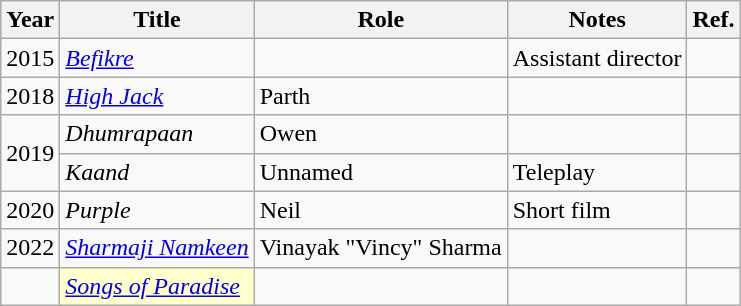<table class="wikitable sortable">
<tr>
<th>Year</th>
<th>Title</th>
<th>Role</th>
<th>Notes</th>
<th>Ref.</th>
</tr>
<tr>
<td>2015</td>
<td><em><a href='#'>Befikre</a></em></td>
<td></td>
<td>Assistant director</td>
<td></td>
</tr>
<tr>
<td>2018</td>
<td><em><a href='#'>High Jack</a></em></td>
<td>Parth</td>
<td></td>
<td></td>
</tr>
<tr>
<td rowspan="2">2019</td>
<td><em>Dhumrapaan</em></td>
<td>Owen</td>
<td></td>
<td></td>
</tr>
<tr>
<td><em>Kaand</em></td>
<td>Unnamed</td>
<td>Teleplay</td>
<td></td>
</tr>
<tr>
<td>2020</td>
<td><em>Purple</em></td>
<td>Neil</td>
<td>Short film</td>
<td></td>
</tr>
<tr>
<td>2022</td>
<td><em><a href='#'>Sharmaji Namkeen</a></em></td>
<td>Vinayak "Vincy" Sharma</td>
<td></td>
<td></td>
</tr>
<tr>
<td></td>
<td style="background:#ffc;"><em><a href='#'>Songs of Paradise</a></em> </td>
<td></td>
<td></td>
<td><em></em></td>
</tr>
</table>
